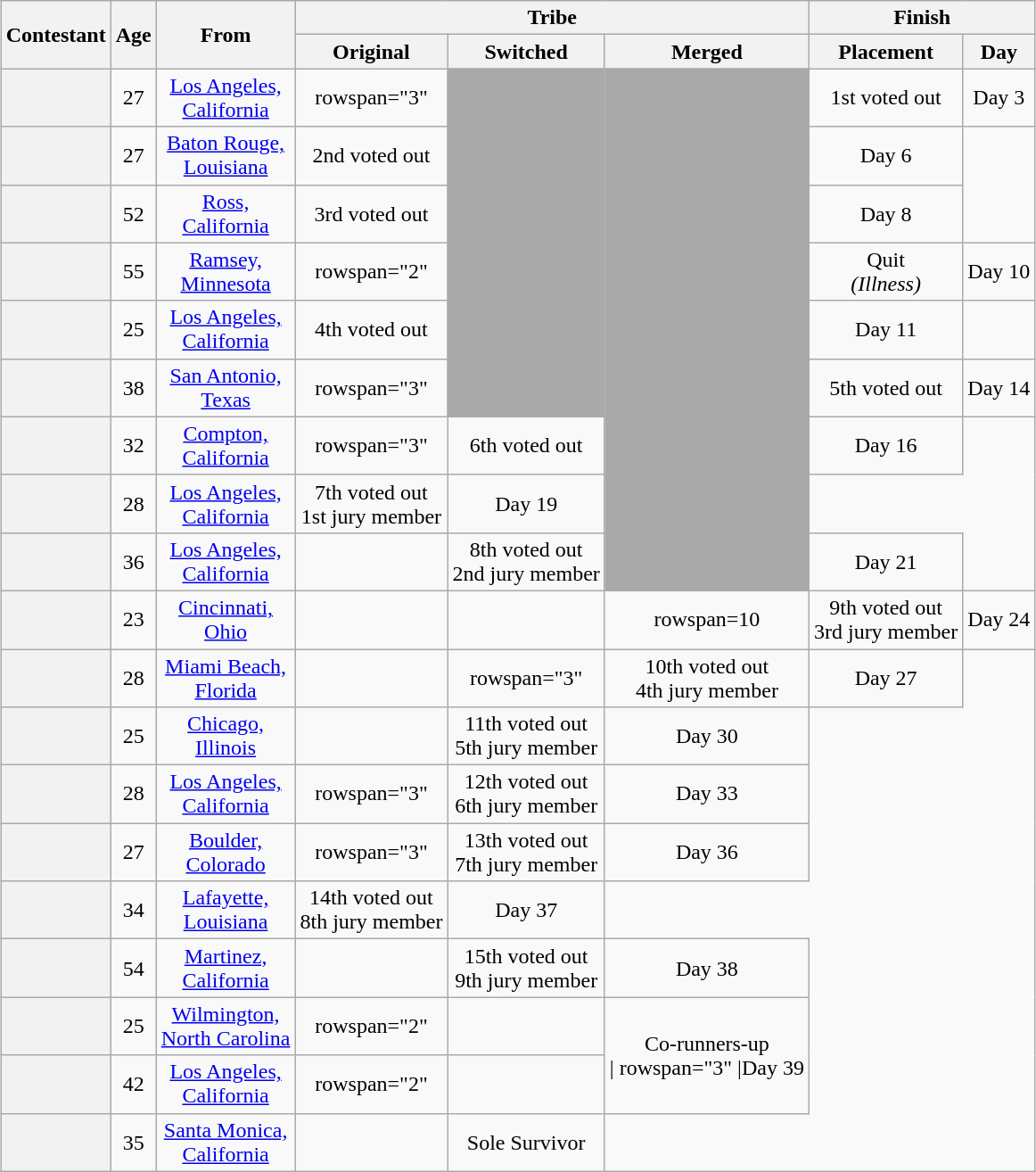<table class="wikitable sortable" style="margin:auto; text-align:center">
<tr>
<th rowspan="2" scope="col">Contestant</th>
<th rowspan="2" scope="col">Age</th>
<th rowspan="2" scope="col" class=unsortable>From</th>
<th colspan="3" scope="colgroup">Tribe</th>
<th colspan="2" scope="colgroup">Finish</th>
</tr>
<tr>
<th scope="col">Original</th>
<th scope="col">Switched</th>
<th scope="col" class=unsortable>Merged</th>
<th scope="col" class=unsortable>Placement</th>
<th scope="col" class=unsortable>Day</th>
</tr>
<tr>
<th scope="row" style=text-align:left></th>
<td>27</td>
<td><a href='#'>Los Angeles,<br>California</a></td>
<td>rowspan="3" </td>
<td rowspan="6" style="background:darkgrey;"></td>
<td rowspan="9" style="background:darkgrey;"></td>
<td>1st voted out</td>
<td>Day 3</td>
</tr>
<tr>
<th scope="row" style=text-align:left></th>
<td>27</td>
<td><a href='#'>Baton Rouge,<br>Louisiana</a></td>
<td>2nd voted out</td>
<td>Day 6</td>
</tr>
<tr>
<th scope="row" style=text-align:left></th>
<td>52</td>
<td><a href='#'>Ross,<br>California</a></td>
<td>3rd voted out</td>
<td>Day 8</td>
</tr>
<tr>
<th scope="row" style=text-align:left></th>
<td>55</td>
<td><a href='#'>Ramsey,<br>Minnesota</a></td>
<td>rowspan="2" </td>
<td>Quit<br><em>(Illness)</em></td>
<td>Day 10</td>
</tr>
<tr>
<th scope="row" style=text-align:left></th>
<td>25</td>
<td><a href='#'>Los Angeles,<br>California</a></td>
<td>4th voted out</td>
<td>Day 11</td>
</tr>
<tr>
<th scope="row" style=text-align:left></th>
<td>38</td>
<td><a href='#'>San Antonio,<br>Texas</a></td>
<td>rowspan="3" </td>
<td>5th voted out</td>
<td>Day 14</td>
</tr>
<tr>
<th scope="row" style=text-align:left></th>
<td>32</td>
<td><a href='#'>Compton,<br>California</a></td>
<td>rowspan="3" </td>
<td>6th voted out</td>
<td>Day 16</td>
</tr>
<tr>
<th scope="row" style=text-align:left></th>
<td>28</td>
<td><a href='#'>Los Angeles,<br>California</a></td>
<td>7th voted out<br>1st jury member</td>
<td>Day 19</td>
</tr>
<tr>
<th scope="row" style=text-align:left></th>
<td>36</td>
<td><a href='#'>Los Angeles,<br>California</a></td>
<td></td>
<td>8th voted out<br>2nd jury member</td>
<td>Day 21</td>
</tr>
<tr>
<th scope="row" style=text-align:left></th>
<td>23</td>
<td><a href='#'>Cincinnati,<br>Ohio</a></td>
<td></td>
<td></td>
<td>rowspan=10 </td>
<td>9th voted out<br>3rd jury member</td>
<td>Day 24</td>
</tr>
<tr>
<th scope="row" style=text-align:left></th>
<td>28</td>
<td><a href='#'>Miami Beach,<br>Florida</a></td>
<td></td>
<td>rowspan="3" </td>
<td>10th voted out<br>4th jury member</td>
<td>Day 27</td>
</tr>
<tr>
<th scope="row" style=text-align:left></th>
<td>25</td>
<td><a href='#'>Chicago,<br>Illinois</a></td>
<td></td>
<td>11th voted out<br>5th jury member</td>
<td>Day 30</td>
</tr>
<tr>
<th scope="row" style=text-align:left></th>
<td>28</td>
<td><a href='#'>Los Angeles,<br>California</a></td>
<td>rowspan="3" </td>
<td>12th voted out<br>6th jury member</td>
<td>Day 33</td>
</tr>
<tr>
<th scope="row" style=text-align:left></th>
<td>27</td>
<td><a href='#'>Boulder,<br>Colorado</a></td>
<td>rowspan="3" </td>
<td>13th voted out<br>7th jury member</td>
<td>Day 36</td>
</tr>
<tr>
<th scope="row" style=text-align:left></th>
<td>34</td>
<td><a href='#'>Lafayette,<br>Louisiana</a></td>
<td>14th voted out<br>8th jury member</td>
<td>Day 37</td>
</tr>
<tr>
<th scope="row" style=text-align:left></th>
<td>54</td>
<td><a href='#'>Martinez,<br>California</a></td>
<td></td>
<td>15th voted out<br>9th jury member</td>
<td>Day 38</td>
</tr>
<tr>
<th scope="row" style=text-align:left></th>
<td>25</td>
<td><a href='#'>Wilmington,<br>North Carolina</a></td>
<td>rowspan="2" </td>
<td></td>
<td rowspan="2">Co-runners-up<br>| rowspan="3" |Day 39</td>
</tr>
<tr>
<th scope="row" style=text-align:left></th>
<td>42</td>
<td><a href='#'>Los Angeles,<br>California</a></td>
<td>rowspan="2" </td>
</tr>
<tr>
<th scope="row" style=text-align:left></th>
<td>35</td>
<td><a href='#'>Santa Monica,<br>California</a></td>
<td></td>
<td>Sole Survivor</td>
</tr>
</table>
